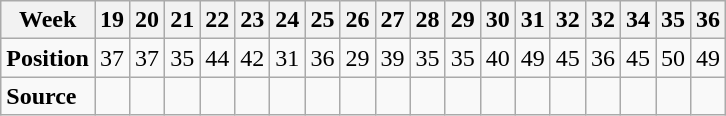<table class="wikitable">
<tr>
<th>Week</th>
<th>19</th>
<th>20</th>
<th>21</th>
<th>22</th>
<th>23</th>
<th>24</th>
<th>25</th>
<th>26</th>
<th>27</th>
<th>28</th>
<th>29</th>
<th>30</th>
<th>31</th>
<th>32</th>
<th>32</th>
<th>34</th>
<th>35</th>
<th>36</th>
</tr>
<tr>
<td><strong>Position</strong></td>
<td>37</td>
<td>37</td>
<td>35</td>
<td>44</td>
<td>42</td>
<td>31</td>
<td>36</td>
<td>29</td>
<td>39</td>
<td>35</td>
<td>35</td>
<td>40</td>
<td>49</td>
<td>45</td>
<td>36</td>
<td>45</td>
<td>50</td>
<td>49</td>
</tr>
<tr>
<td><strong>Source</strong></td>
<td></td>
<td></td>
<td></td>
<td></td>
<td></td>
<td></td>
<td></td>
<td></td>
<td></td>
<td></td>
<td></td>
<td></td>
<td></td>
<td></td>
<td></td>
<td></td>
<td></td>
<td></td>
</tr>
</table>
